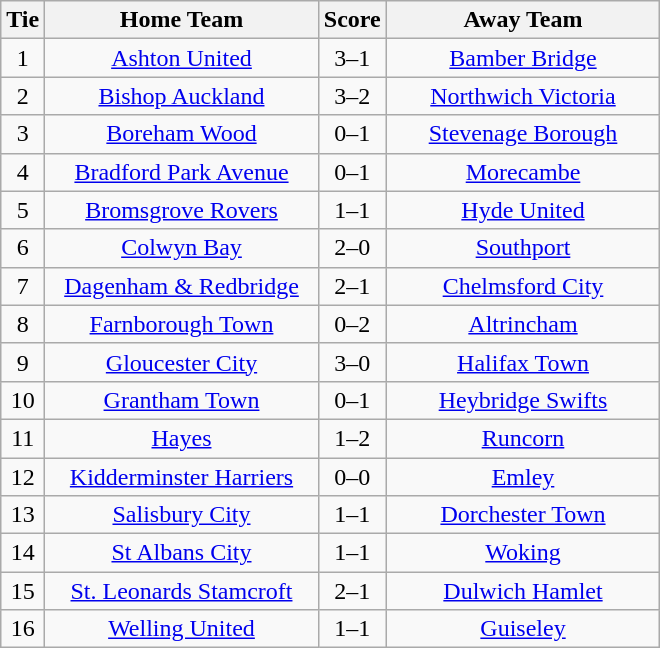<table class="wikitable" style="text-align:center;">
<tr>
<th width=20>Tie</th>
<th width=175>Home Team</th>
<th width=20>Score</th>
<th width=175>Away Team</th>
</tr>
<tr>
<td>1</td>
<td><a href='#'>Ashton United</a></td>
<td>3–1</td>
<td><a href='#'>Bamber Bridge</a></td>
</tr>
<tr>
<td>2</td>
<td><a href='#'>Bishop Auckland</a></td>
<td>3–2</td>
<td><a href='#'>Northwich Victoria</a></td>
</tr>
<tr>
<td>3</td>
<td><a href='#'>Boreham Wood</a></td>
<td>0–1</td>
<td><a href='#'>Stevenage Borough</a></td>
</tr>
<tr>
<td>4</td>
<td><a href='#'>Bradford Park Avenue</a></td>
<td>0–1</td>
<td><a href='#'>Morecambe</a></td>
</tr>
<tr>
<td>5</td>
<td><a href='#'>Bromsgrove Rovers</a></td>
<td>1–1</td>
<td><a href='#'>Hyde United</a></td>
</tr>
<tr>
<td>6</td>
<td><a href='#'>Colwyn Bay</a></td>
<td>2–0</td>
<td><a href='#'>Southport</a></td>
</tr>
<tr>
<td>7</td>
<td><a href='#'>Dagenham & Redbridge</a></td>
<td>2–1</td>
<td><a href='#'>Chelmsford City</a></td>
</tr>
<tr>
<td>8</td>
<td><a href='#'>Farnborough Town</a></td>
<td>0–2</td>
<td><a href='#'>Altrincham</a></td>
</tr>
<tr>
<td>9</td>
<td><a href='#'>Gloucester City</a></td>
<td>3–0</td>
<td><a href='#'>Halifax Town</a></td>
</tr>
<tr>
<td>10</td>
<td><a href='#'>Grantham Town</a></td>
<td>0–1</td>
<td><a href='#'>Heybridge Swifts</a></td>
</tr>
<tr>
<td>11</td>
<td><a href='#'>Hayes</a></td>
<td>1–2</td>
<td><a href='#'>Runcorn</a></td>
</tr>
<tr>
<td>12</td>
<td><a href='#'>Kidderminster Harriers</a></td>
<td>0–0</td>
<td><a href='#'>Emley</a></td>
</tr>
<tr>
<td>13</td>
<td><a href='#'>Salisbury City</a></td>
<td>1–1</td>
<td><a href='#'>Dorchester Town</a></td>
</tr>
<tr>
<td>14</td>
<td><a href='#'>St Albans City</a></td>
<td>1–1</td>
<td><a href='#'>Woking</a></td>
</tr>
<tr>
<td>15</td>
<td><a href='#'>St. Leonards Stamcroft</a></td>
<td>2–1</td>
<td><a href='#'>Dulwich Hamlet</a></td>
</tr>
<tr>
<td>16</td>
<td><a href='#'>Welling United</a></td>
<td>1–1</td>
<td><a href='#'>Guiseley</a></td>
</tr>
</table>
